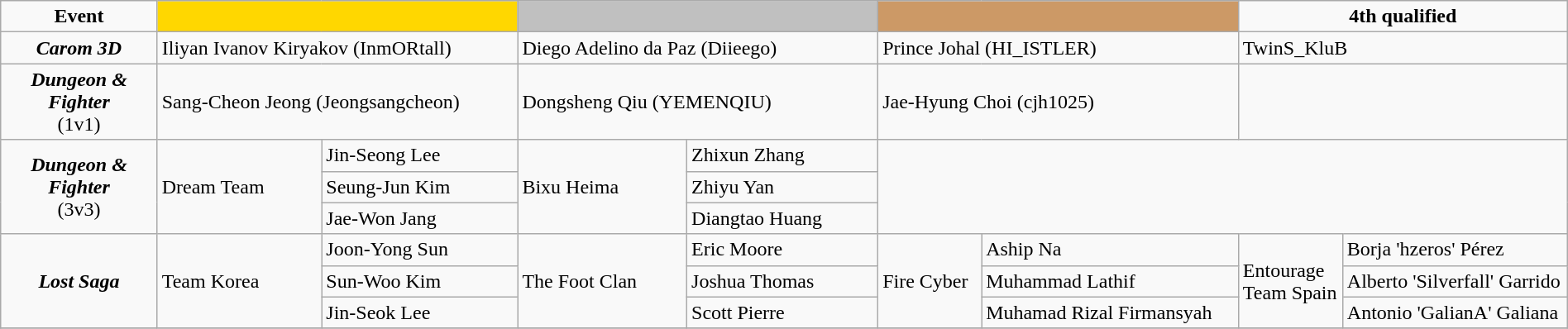<table class="wikitable" width=100%>
<tr>
<td style="text-align:center"  width=10%><strong>Event</strong></td>
<td colspan="2" style="text-align:center" bgcolor="gold" width=23%></td>
<td colspan="2" style="text-align:center" bgcolor="silver" width=23%></td>
<td colspan="2" style="text-align:center" bgcolor="CC9966" width=23%></td>
<td colspan="2" style="text-align:center" width=21%><strong>4th qualified</strong></td>
</tr>
<tr>
<td style="text-align:center"><strong><em>Carom 3D</em></strong></td>
<td colspan="2"> Iliyan Ivanov Kiryakov (InmORtall)</td>
<td colspan="2"> Diego Adelino da Paz (Diieego)</td>
<td colspan="2"> Prince Johal (HI_ISTLER)</td>
<td colspan="2"> TwinS_KluB</td>
</tr>
<tr>
<td style="text-align:center"><strong><em>Dungeon & Fighter</em></strong><br> (1v1)</td>
<td colspan="2"> Sang-Cheon Jeong (Jeongsangcheon)</td>
<td colspan="2"> Dongsheng Qiu (YEMENQIU)</td>
<td colspan="2"> Jae-Hyung Choi (cjh1025)</td>
<td colspan="2"></td>
</tr>
<tr>
<td rowspan="3" align=center><strong><em>Dungeon & Fighter</em></strong><br> (3v3)</td>
<td rowspan="3">Dream Team<br></td>
<td>Jin-Seong Lee</td>
<td rowspan="3">Bixu Heima<br></td>
<td>Zhixun Zhang</td>
</tr>
<tr>
<td>Seung-Jun Kim</td>
<td>Zhiyu Yan</td>
</tr>
<tr>
<td>Jae-Won Jang</td>
<td>Diangtao Huang</td>
</tr>
<tr>
<td rowspan="3" align=center><strong><em>Lost Saga</em></strong></td>
<td rowspan="3">Team Korea<br></td>
<td>Joon-Yong Sun</td>
<td rowspan="3">The Foot Clan<br></td>
<td>Eric Moore</td>
<td rowspan="3">Fire Cyber<br></td>
<td>Aship Na</td>
<td rowspan="3">Entourage<br>Team Spain<br></td>
<td>Borja 'hzeros' Pérez</td>
</tr>
<tr>
<td>Sun-Woo Kim</td>
<td>Joshua Thomas</td>
<td>Muhammad Lathif</td>
<td>Alberto 'Silverfall' Garrido</td>
</tr>
<tr>
<td>Jin-Seok Lee</td>
<td>Scott Pierre</td>
<td>Muhamad Rizal Firmansyah</td>
<td>Antonio 'GalianA' Galiana</td>
</tr>
<tr>
</tr>
</table>
